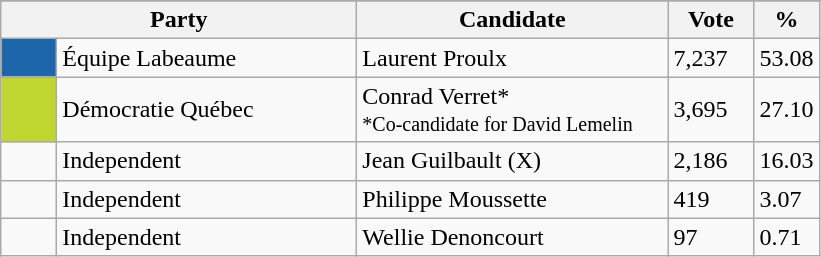<table class="wikitable">
<tr>
</tr>
<tr>
<th bgcolor="#DDDDFF" width="230px" colspan="2">Party</th>
<th bgcolor="#DDDDFF" width="200px">Candidate</th>
<th bgcolor="#DDDDFF" width="50px">Vote</th>
<th bgcolor="#DDDDFF" width="30px">%</th>
</tr>
<tr>
<td bgcolor=#1D66A9 width="30px"> </td>
<td>Équipe Labeaume</td>
<td>Laurent Proulx</td>
<td>7,237</td>
<td>53.08</td>
</tr>
<tr>
<td bgcolor=#BFD630 width="30px"> </td>
<td>Démocratie Québec</td>
<td>Conrad Verret*<br><small>*Co-candidate for David Lemelin</small></td>
<td>3,695</td>
<td>27.10</td>
</tr>
<tr>
<td> </td>
<td>Independent</td>
<td>Jean Guilbault (X)</td>
<td>2,186</td>
<td>16.03</td>
</tr>
<tr>
<td> </td>
<td>Independent</td>
<td>Philippe Moussette</td>
<td>419</td>
<td>3.07</td>
</tr>
<tr>
<td> </td>
<td>Independent</td>
<td>Wellie Denoncourt</td>
<td>97</td>
<td>0.71</td>
</tr>
</table>
